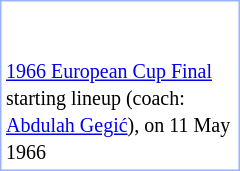<table style="float: right; width: 160px; border: #99B3FF solid 1px">
<tr>
<td></td>
</tr>
<tr>
<td><div><br>











</div></td>
</tr>
<tr>
<td></td>
</tr>
<tr>
<td></td>
</tr>
<tr>
<td><small><a href='#'>1966 European Cup Final</a> starting lineup (coach: <a href='#'>Abdulah Gegić</a>), on 11 May 1966</small></td>
</tr>
</table>
